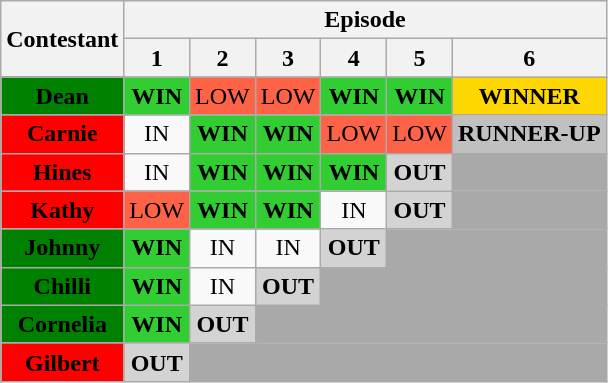<table class="wikitable" style="text-align: center;">
<tr>
<th colspan="2" rowspan="2">Contestant</th>
<th colspan="6">Episode</th>
</tr>
<tr>
<th>1</th>
<th>2</th>
<th>3</th>
<th>4</th>
<th>5</th>
<th>6</th>
</tr>
<tr align=center>
<th colspan="2" style="background:green;">Dean</th>
<td bgcolor="limegreen"><strong>WIN</strong></td>
<td bgcolor="tomato">LOW</td>
<td bgcolor="tomato">LOW</td>
<td bgcolor="limegreen"><strong>WIN</strong></td>
<td bgcolor="limegreen"><strong>WIN</strong></td>
<td bgcolor="gold"><strong>WINNER</strong></td>
</tr>
<tr align=center>
<th colspan="2" style="background:red;">Carnie</th>
<td>IN</td>
<td bgcolor="limegreen"><strong>WIN</strong></td>
<td bgcolor="limegreen"><strong>WIN</strong></td>
<td bgcolor="tomato">LOW</td>
<td bgcolor="tomato">LOW</td>
<td bgcolor="silver"><strong>RUNNER-UP</strong></td>
</tr>
<tr align=center>
<th colspan="2" style="background:red;">Hines</th>
<td>IN</td>
<td bgcolor="limegreen"><strong>WIN</strong></td>
<td bgcolor="limegreen"><strong>WIN</strong></td>
<td bgcolor="limegreen"><strong>WIN</strong></td>
<td bgcolor="lightgrey"><strong>OUT</strong></td>
<td bgcolor="darkgray"></td>
</tr>
<tr align=center>
<th colspan="2" style="background:red;">Kathy</th>
<td bgcolor="tomato">LOW</td>
<td bgcolor="limegreen"><strong>WIN</strong></td>
<td bgcolor="limegreen"><strong>WIN</strong></td>
<td>IN</td>
<td bgcolor="lightgrey"><strong>OUT</strong></td>
<td bgcolor="darkgray"></td>
</tr>
<tr align=center>
<th colspan="2" style="background:green;">Johnny</th>
<td bgcolor="limegreen"><strong>WIN</strong></td>
<td>IN</td>
<td>IN</td>
<td bgcolor="lightgrey"><strong>OUT</strong></td>
<td bgcolor="darkgray" colspan=2></td>
</tr>
<tr align=center>
<th colspan="2" style="background:green;">Chilli</th>
<td bgcolor="limegreen"><strong>WIN</strong></td>
<td>IN</td>
<td bgcolor="lightgrey"><strong>OUT</strong></td>
<td bgcolor="darkgray" colspan=3></td>
</tr>
<tr align=center>
<th colspan="2" style="background:green;">Cornelia</th>
<td bgcolor="limegreen"><strong>WIN</strong></td>
<td bgcolor="lightgrey"><strong>OUT</strong></td>
<td bgcolor="darkgray" colspan=4></td>
</tr>
<tr align=center>
<th colspan="2" style="background:red;">Gilbert</th>
<td bgcolor="lightgrey"><strong>OUT</strong></td>
<td bgcolor="darkgray" colspan=5></td>
</tr>
</table>
